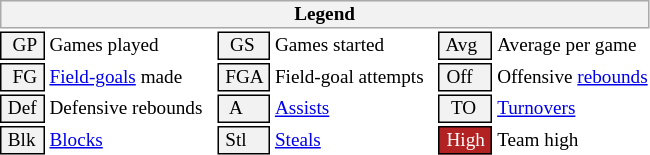<table class="toccolours" style="font-size: 80%; white-space: nowrap;">
<tr>
<th colspan="6" style="background-color: #F2F2F2; border: 1px solid #AAAAAA;">Legend</th>
</tr>
<tr>
<td style="background-color: #F2F2F2; border: 1px solid black;">  GP </td>
<td>Games played</td>
<td style="background-color: #F2F2F2; border: 1px solid black">  GS </td>
<td>Games started</td>
<td style="background-color: #F2F2F2; border: 1px solid black"> Avg </td>
<td>Average per game</td>
</tr>
<tr>
<td style="background-color: #F2F2F2; border: 1px solid black">  FG </td>
<td style="padding-right: 8px"><a href='#'>Field-goals</a> made</td>
<td style="background-color: #F2F2F2; border: 1px solid black"> FGA </td>
<td style="padding-right: 8px">Field-goal attempts</td>
<td style="background-color: #F2F2F2; border: 1px solid black;"> Off </td>
<td>Offensive <a href='#'>rebounds</a></td>
</tr>
<tr>
<td style="background-color: #F2F2F2; border: 1px solid black;"> Def </td>
<td style="padding-right: 8px">Defensive rebounds</td>
<td style="background-color: #F2F2F2; border: 1px solid black">  A </td>
<td style="padding-right: 8px"><a href='#'>Assists</a></td>
<td style="background-color: #F2F2F2; border: 1px solid black">  TO</td>
<td><a href='#'>Turnovers</a></td>
</tr>
<tr>
<td style="background-color: #F2F2F2; border: 1px solid black;"> Blk </td>
<td><a href='#'>Blocks</a></td>
<td style="background-color: #F2F2F2; border: 1px solid black"> Stl </td>
<td><a href='#'>Steals</a></td>
<td style="background:#B22222; color:#ffffff; border: 1px solid black"> High </td>
<td>Team high</td>
</tr>
<tr>
</tr>
</table>
